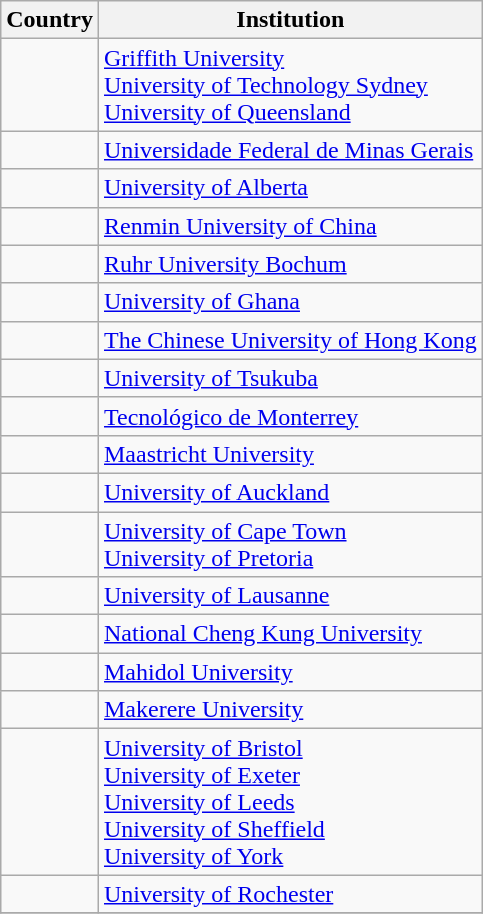<table class="wikitable sortable">
<tr>
<th>Country</th>
<th>Institution</th>
</tr>
<tr>
<td></td>
<td><a href='#'>Griffith University</a><br><a href='#'>University of Technology Sydney</a> <br> <a href='#'>University of Queensland</a></td>
</tr>
<tr>
<td></td>
<td><a href='#'>Universidade Federal de Minas Gerais</a></td>
</tr>
<tr>
<td></td>
<td><a href='#'>University of Alberta</a></td>
</tr>
<tr>
<td></td>
<td><a href='#'>Renmin University of China</a></td>
</tr>
<tr>
<td></td>
<td><a href='#'>Ruhr University Bochum</a></td>
</tr>
<tr>
<td></td>
<td><a href='#'>University of Ghana</a></td>
</tr>
<tr>
<td></td>
<td><a href='#'>The Chinese University of Hong Kong</a></td>
</tr>
<tr>
<td></td>
<td><a href='#'>University of Tsukuba</a></td>
</tr>
<tr>
<td></td>
<td><a href='#'>Tecnológico de Monterrey</a></td>
</tr>
<tr>
<td></td>
<td><a href='#'>Maastricht University</a></td>
</tr>
<tr>
<td></td>
<td><a href='#'>University of Auckland</a></td>
</tr>
<tr>
<td></td>
<td><a href='#'>University of Cape Town</a><br><a href='#'>University of Pretoria</a></td>
</tr>
<tr>
<td></td>
<td><a href='#'>University of Lausanne</a></td>
</tr>
<tr>
<td></td>
<td><a href='#'>National Cheng Kung University</a></td>
</tr>
<tr>
<td></td>
<td><a href='#'>Mahidol University</a></td>
</tr>
<tr>
<td></td>
<td><a href='#'>Makerere University</a></td>
</tr>
<tr>
<td></td>
<td><a href='#'>University of Bristol</a><br><a href='#'>University of Exeter</a><br><a href='#'>University of Leeds</a><br><a href='#'>University of Sheffield</a><br><a href='#'>University of York</a></td>
</tr>
<tr>
<td></td>
<td><a href='#'>University of Rochester</a></td>
</tr>
<tr>
</tr>
</table>
